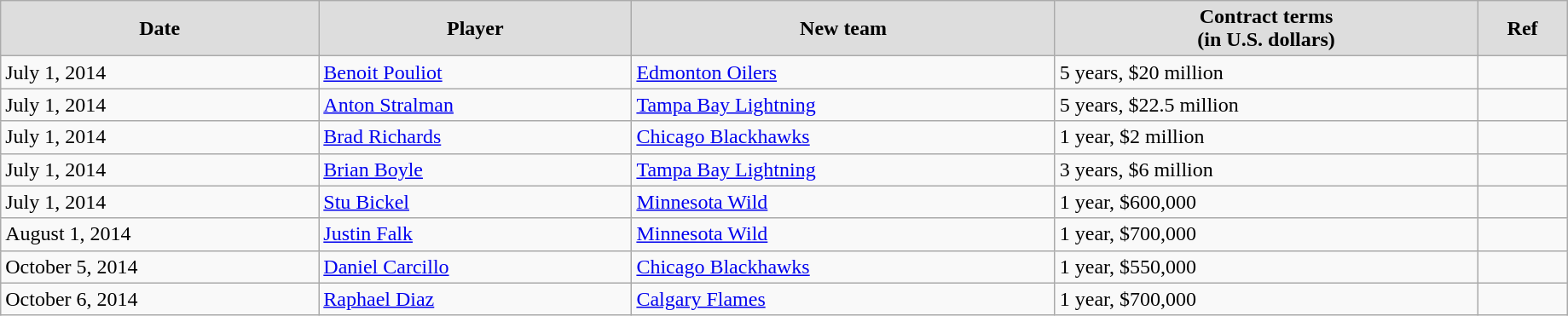<table class="wikitable" width=97%>
<tr align="center" bgcolor="#dddddd">
<td><strong>Date</strong></td>
<td><strong>Player</strong></td>
<td><strong>New team</strong></td>
<td><strong>Contract terms</strong><br><strong>(in U.S. dollars)</strong></td>
<td><strong>Ref</strong></td>
</tr>
<tr>
<td>July 1, 2014</td>
<td><a href='#'>Benoit Pouliot</a></td>
<td><a href='#'>Edmonton Oilers</a></td>
<td>5 years, $20 million</td>
<td></td>
</tr>
<tr>
<td>July 1, 2014</td>
<td><a href='#'>Anton Stralman</a></td>
<td><a href='#'>Tampa Bay Lightning</a></td>
<td>5 years, $22.5 million</td>
<td></td>
</tr>
<tr>
<td>July 1, 2014</td>
<td><a href='#'>Brad Richards</a></td>
<td><a href='#'>Chicago Blackhawks</a></td>
<td>1 year, $2 million</td>
<td></td>
</tr>
<tr>
<td>July 1, 2014</td>
<td><a href='#'>Brian Boyle</a></td>
<td><a href='#'>Tampa Bay Lightning</a></td>
<td>3 years, $6 million</td>
<td></td>
</tr>
<tr>
<td>July 1, 2014</td>
<td><a href='#'>Stu Bickel</a></td>
<td><a href='#'>Minnesota Wild</a></td>
<td>1 year, $600,000</td>
<td></td>
</tr>
<tr>
<td>August 1, 2014</td>
<td><a href='#'>Justin Falk</a></td>
<td><a href='#'>Minnesota Wild</a></td>
<td>1 year, $700,000</td>
<td></td>
</tr>
<tr>
<td>October 5, 2014</td>
<td><a href='#'>Daniel Carcillo</a></td>
<td><a href='#'>Chicago Blackhawks</a></td>
<td>1 year, $550,000</td>
<td></td>
</tr>
<tr>
<td>October 6, 2014</td>
<td><a href='#'>Raphael Diaz</a></td>
<td><a href='#'>Calgary Flames</a></td>
<td>1 year, $700,000</td>
<td></td>
</tr>
</table>
